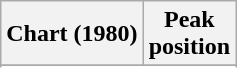<table class="wikitable sortable plainrowheaders" style="text-align:center">
<tr>
<th scope="col">Chart (1980)</th>
<th scope="col">Peak<br>position</th>
</tr>
<tr>
</tr>
<tr>
</tr>
<tr>
</tr>
</table>
